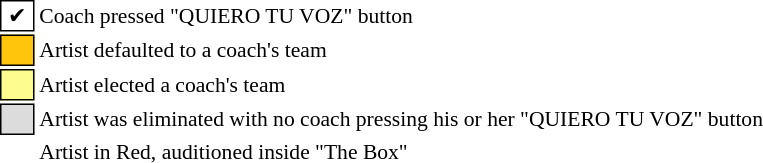<table class="toccolours" style="font-size: 90%; white-space: nowrap">
<tr>
<td style="background:white; border:1px solid black"> ✔ </td>
<td>Coach pressed "QUIERO TU VOZ" button</td>
</tr>
<tr>
<td style="background:#ffc40c; border:1px solid black">    </td>
<td>Artist defaulted to a coach's team</td>
</tr>
<tr>
<td style="background:#fdfc8f; border:1px solid black">    </td>
<td>Artist elected a coach's team</td>
</tr>
<tr>
<td style="background:#dcdcdc; border:1px solid black">    </td>
<td>Artist was eliminated with no coach pressing his or her "QUIERO TU VOZ" button</td>
</tr>
<tr>
<td></td>
<td>Artist in <span>Red</span>, auditioned inside "The Box"</td>
</tr>
</table>
